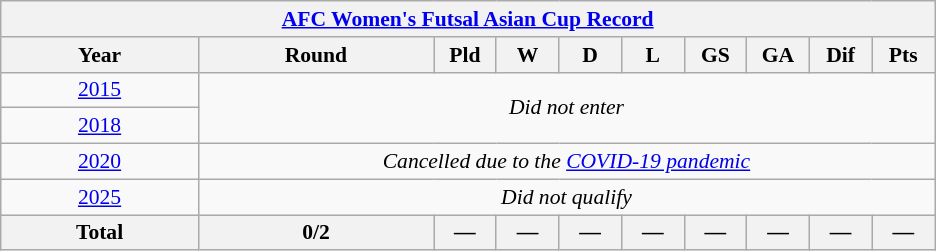<table class="wikitable" style="text-align: center;font-size:90%;">
<tr>
<th colspan=10><a href='#'>AFC Women's Futsal Asian Cup Record</a></th>
</tr>
<tr>
<th width=125>Year</th>
<th width=150>Round</th>
<th width=35>Pld</th>
<th width=35>W</th>
<th width=35>D</th>
<th width=35>L</th>
<th width=35>GS</th>
<th width=35>GA</th>
<th width=35>Dif</th>
<th width=35>Pts</th>
</tr>
<tr>
<td> <a href='#'>2015</a></td>
<td colspan=9 rowspan=2><em>Did not enter</em></td>
</tr>
<tr>
<td> <a href='#'>2018</a></td>
</tr>
<tr>
<td> <a href='#'>2020</a></td>
<td colspan=9><em>Cancelled due to the <a href='#'>COVID-19 pandemic</a></em></td>
</tr>
<tr>
<td> <a href='#'>2025</a></td>
<td colspan=9><em>Did not qualify</em></td>
</tr>
<tr>
<th><strong>Total</strong></th>
<th>0/2</th>
<th>—</th>
<th>—</th>
<th>—</th>
<th>—</th>
<th>—</th>
<th>—</th>
<th>—</th>
<th>—</th>
</tr>
</table>
